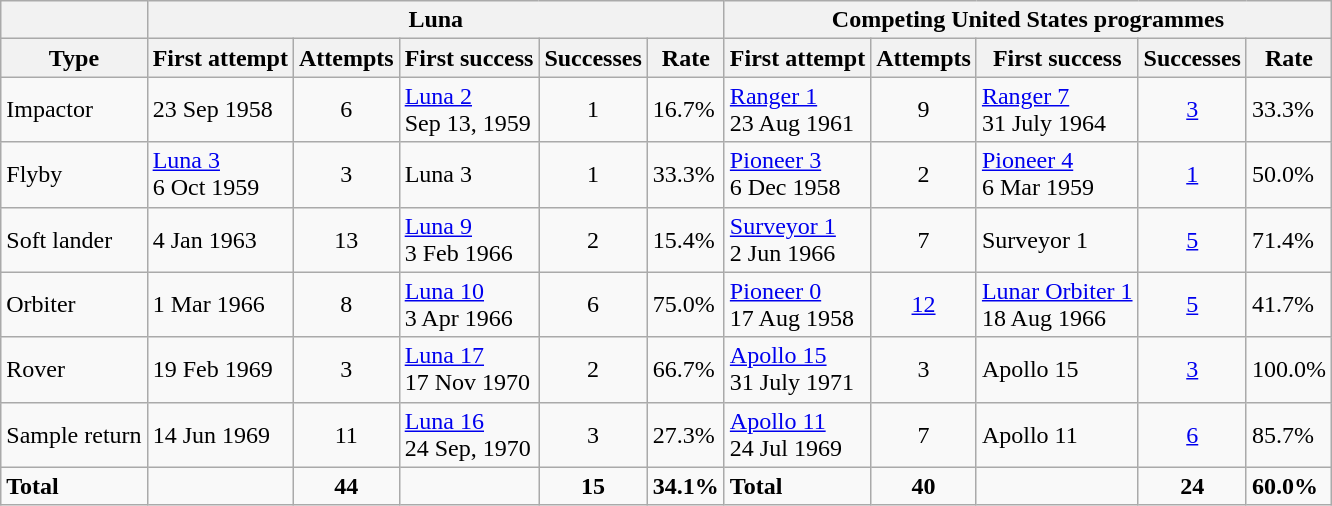<table class="wikitable">
<tr>
<th></th>
<th colspan="5">Luna</th>
<th colspan="5">Competing United States programmes</th>
</tr>
<tr>
<th>Type</th>
<th>First attempt</th>
<th>Attempts</th>
<th>First success</th>
<th>Successes</th>
<th>Rate</th>
<th>First attempt</th>
<th>Attempts</th>
<th>First success</th>
<th>Successes</th>
<th>Rate</th>
</tr>
<tr>
<td>Impactor</td>
<td>23 Sep 1958</td>
<td style="text-align:center;">6</td>
<td><a href='#'>Luna 2</a><br>Sep 13, 1959</td>
<td style="text-align:center">1</td>
<td>16.7%</td>
<td><a href='#'>Ranger 1</a><br>23 Aug 1961</td>
<td style="text-align:center;">9</td>
<td><a href='#'>Ranger 7</a><br>31 July 1964</td>
<td style="text-align:center"><a href='#'>3</a></td>
<td>33.3%</td>
</tr>
<tr>
<td>Flyby</td>
<td><a href='#'>Luna 3</a><br>6 Oct 1959</td>
<td style="text-align:center;">3</td>
<td>Luna 3</td>
<td style="text-align:center;">1</td>
<td>33.3%</td>
<td><a href='#'>Pioneer 3</a><br>6 Dec 1958</td>
<td style="text-align:center;">2</td>
<td><a href='#'>Pioneer 4</a><br>6 Mar 1959</td>
<td style="text-align:center;"><a href='#'>1</a></td>
<td>50.0%</td>
</tr>
<tr>
<td>Soft lander</td>
<td>4 Jan 1963</td>
<td style="text-align:center;">13</td>
<td><a href='#'>Luna 9</a><br>3 Feb 1966</td>
<td style="text-align:center;">2</td>
<td>15.4%</td>
<td><a href='#'>Surveyor 1</a><br>2 Jun 1966</td>
<td style="text-align:center;">7</td>
<td>Surveyor 1</td>
<td style="text-align:center;"><a href='#'>5</a></td>
<td>71.4%</td>
</tr>
<tr>
<td>Orbiter</td>
<td>1 Mar 1966</td>
<td style="text-align:center;">8</td>
<td><a href='#'>Luna 10</a><br>3 Apr 1966</td>
<td style="text-align:center;">6</td>
<td>75.0%</td>
<td><a href='#'>Pioneer 0</a><br> 17 Aug 1958</td>
<td style="text-align:center;"><a href='#'>12</a></td>
<td><a href='#'>Lunar Orbiter 1</a><br> 18 Aug 1966</td>
<td style="text-align:center;"><a href='#'>5</a></td>
<td>41.7%</td>
</tr>
<tr>
<td>Rover</td>
<td>19 Feb 1969</td>
<td style="text-align:center;">3</td>
<td><a href='#'>Luna 17</a><br>17 Nov 1970</td>
<td style="text-align:center;">2</td>
<td>66.7%</td>
<td><a href='#'>Apollo 15</a><br>31 July 1971</td>
<td style="text-align:center;">3</td>
<td>Apollo 15</td>
<td style="text-align:center;"><a href='#'>3</a></td>
<td>100.0%</td>
</tr>
<tr>
<td>Sample return</td>
<td>14 Jun 1969</td>
<td style="text-align:center;">11</td>
<td><a href='#'>Luna 16</a><br>24 Sep, 1970</td>
<td style="text-align:center;">3</td>
<td>27.3%</td>
<td><a href='#'>Apollo 11</a><br>24 Jul 1969</td>
<td style="text-align:center;">7</td>
<td>Apollo 11</td>
<td style="text-align:center;"><a href='#'>6</a></td>
<td>85.7%</td>
</tr>
<tr>
<td><strong>Total</strong></td>
<td></td>
<td style="text-align:center;"><strong>44</strong></td>
<td></td>
<td style="text-align:center;"><strong>15</strong></td>
<td><strong>34.1%</strong></td>
<td><strong>Total</strong></td>
<td style="text-align:center;"><strong>40</strong></td>
<td></td>
<td style="text-align:center;"><strong>24</strong></td>
<td><strong>60.0%</strong></td>
</tr>
</table>
